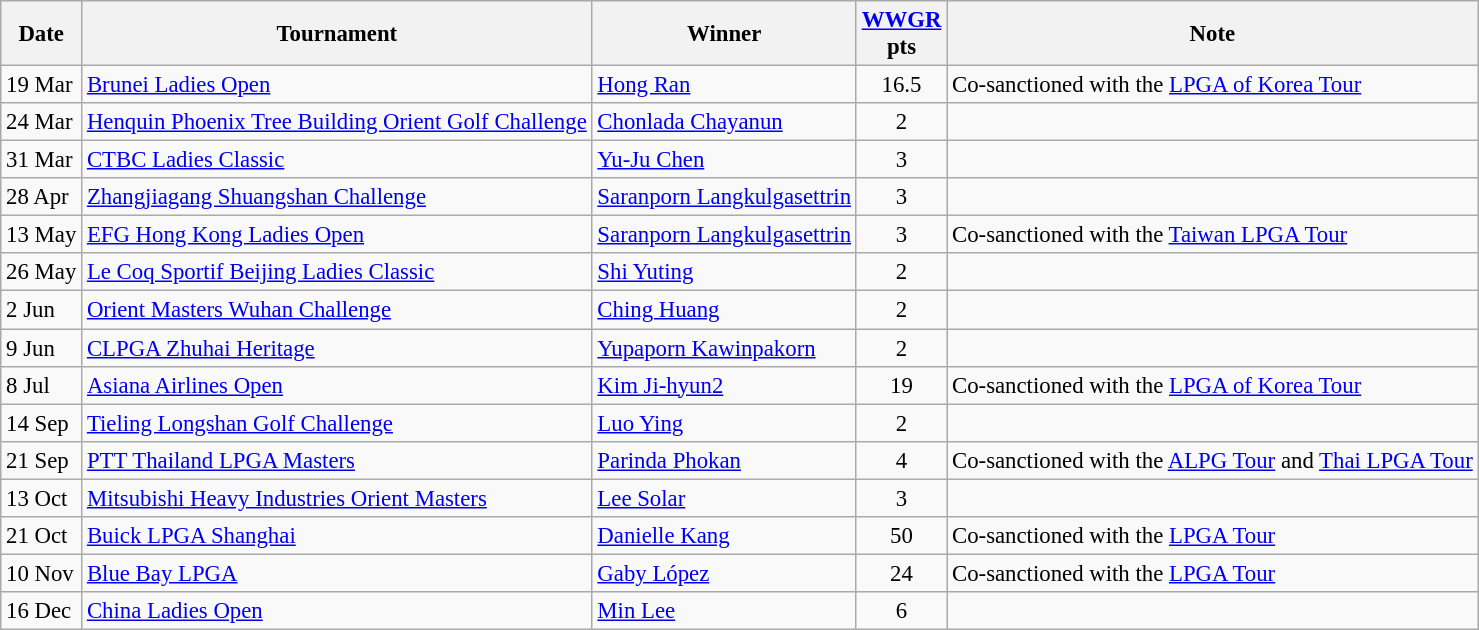<table class="wikitable sortable" style="font-size:95%;">
<tr>
<th>Date</th>
<th>Tournament</th>
<th>Winner</th>
<th><a href='#'>WWGR</a><br>pts</th>
<th>Note</th>
</tr>
<tr>
<td>19 Mar</td>
<td><a href='#'>Brunei Ladies Open</a></td>
<td> <a href='#'>Hong Ran</a></td>
<td align=center>16.5</td>
<td>Co-sanctioned with the <a href='#'>LPGA of Korea Tour</a></td>
</tr>
<tr>
<td>24 Mar</td>
<td><a href='#'>Henquin Phoenix Tree Building Orient Golf Challenge</a></td>
<td> <a href='#'>Chonlada Chayanun</a></td>
<td align=center>2</td>
<td></td>
</tr>
<tr>
<td>31 Mar</td>
<td><a href='#'>CTBC Ladies Classic</a></td>
<td> <a href='#'>Yu-Ju Chen</a></td>
<td align=center>3</td>
<td></td>
</tr>
<tr>
<td>28 Apr</td>
<td><a href='#'>Zhangjiagang Shuangshan Challenge</a></td>
<td> <a href='#'>Saranporn Langkulgasettrin</a></td>
<td align=center>3</td>
<td></td>
</tr>
<tr>
<td>13 May</td>
<td><a href='#'>EFG Hong Kong Ladies Open</a></td>
<td> <a href='#'>Saranporn Langkulgasettrin</a></td>
<td align=center>3</td>
<td>Co-sanctioned with the <a href='#'>Taiwan LPGA Tour</a></td>
</tr>
<tr>
<td>26 May</td>
<td><a href='#'>Le Coq Sportif Beijing Ladies Classic</a></td>
<td> <a href='#'>Shi Yuting</a></td>
<td align=center>2</td>
<td></td>
</tr>
<tr>
<td>2 Jun</td>
<td><a href='#'>Orient Masters Wuhan Challenge</a></td>
<td> <a href='#'>Ching Huang</a></td>
<td align=center>2</td>
<td></td>
</tr>
<tr>
<td>9 Jun</td>
<td><a href='#'>CLPGA Zhuhai Heritage</a></td>
<td> <a href='#'>Yupaporn Kawinpakorn</a></td>
<td align=center>2</td>
<td></td>
</tr>
<tr>
<td>8 Jul</td>
<td><a href='#'>Asiana Airlines Open</a></td>
<td> <a href='#'>Kim Ji-hyun2</a></td>
<td align=center>19</td>
<td>Co-sanctioned with the <a href='#'>LPGA of Korea Tour</a></td>
</tr>
<tr>
<td>14 Sep</td>
<td><a href='#'>Tieling Longshan Golf Challenge</a></td>
<td> <a href='#'>Luo Ying</a></td>
<td align=center>2</td>
<td></td>
</tr>
<tr>
<td>21 Sep</td>
<td><a href='#'>PTT Thailand LPGA Masters</a></td>
<td> <a href='#'>Parinda Phokan</a></td>
<td align=center>4</td>
<td>Co-sanctioned with the <a href='#'>ALPG Tour</a> and <a href='#'>Thai LPGA Tour</a></td>
</tr>
<tr>
<td>13 Oct</td>
<td><a href='#'>Mitsubishi Heavy Industries Orient Masters</a></td>
<td> <a href='#'>Lee Solar</a></td>
<td align=center>3</td>
<td></td>
</tr>
<tr>
<td>21 Oct</td>
<td><a href='#'>Buick LPGA Shanghai</a></td>
<td> <a href='#'>Danielle Kang</a></td>
<td align=center>50</td>
<td>Co-sanctioned with the <a href='#'>LPGA Tour</a></td>
</tr>
<tr>
<td>10 Nov</td>
<td><a href='#'>Blue Bay LPGA</a></td>
<td> <a href='#'>Gaby López</a></td>
<td align=center>24</td>
<td>Co-sanctioned with the <a href='#'>LPGA Tour</a></td>
</tr>
<tr>
<td>16 Dec</td>
<td><a href='#'>China Ladies Open</a></td>
<td> <a href='#'>Min Lee</a></td>
<td align=center>6</td>
<td></td>
</tr>
</table>
